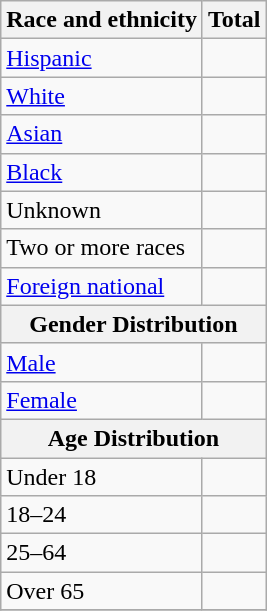<table class="wikitable floatright sortable collapsible"; text-align:right; font-size:80%;">
<tr>
<th>Race and ethnicity</th>
<th colspan="2" data-sort-type=number>Total</th>
</tr>
<tr>
<td><a href='#'>Hispanic</a></td>
<td align=right></td>
</tr>
<tr>
<td><a href='#'>White</a></td>
<td align=right></td>
</tr>
<tr>
<td><a href='#'>Asian</a></td>
<td align=right></td>
</tr>
<tr>
<td><a href='#'>Black</a></td>
<td align=right></td>
</tr>
<tr>
<td>Unknown</td>
<td align=right></td>
</tr>
<tr>
<td>Two or more races</td>
<td align=right></td>
</tr>
<tr>
<td><a href='#'>Foreign national</a></td>
<td align=right></td>
</tr>
<tr>
<th colspan="4" data-sort-type=number>Gender Distribution</th>
</tr>
<tr>
<td><a href='#'>Male</a></td>
<td align=right></td>
</tr>
<tr>
<td><a href='#'>Female</a></td>
<td align=right></td>
</tr>
<tr>
<th colspan="4" data-sort-type=number>Age Distribution</th>
</tr>
<tr>
<td>Under 18</td>
<td align=right></td>
</tr>
<tr>
<td>18–24</td>
<td align=right></td>
</tr>
<tr>
<td>25–64</td>
<td align=right></td>
</tr>
<tr>
<td>Over 65</td>
<td align=right></td>
</tr>
<tr>
</tr>
</table>
